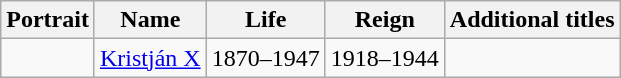<table class="wikitable">
<tr>
<th>Portrait</th>
<th>Name</th>
<th>Life</th>
<th>Reign</th>
<th>Additional titles</th>
</tr>
<tr>
<td></td>
<td><a href='#'>Kristján X</a></td>
<td>1870–1947</td>
<td>1918–1944</td>
<td></td>
</tr>
</table>
